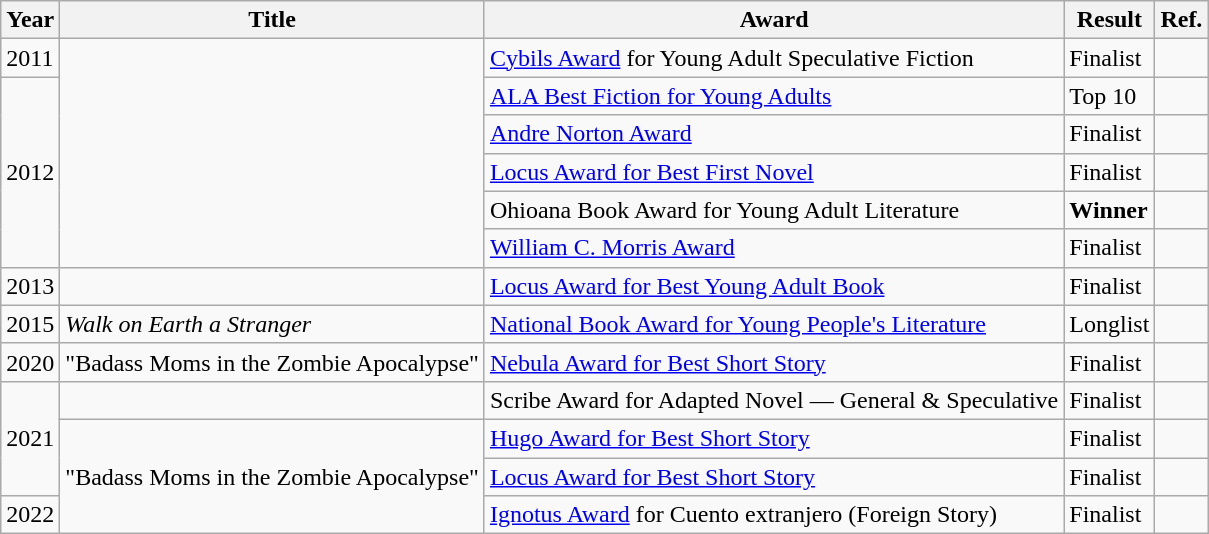<table class="wikitable sortable mw-collapsible">
<tr>
<th>Year</th>
<th>Title</th>
<th>Award</th>
<th>Result</th>
<th>Ref.</th>
</tr>
<tr>
<td>2011</td>
<td rowspan="6"></td>
<td><a href='#'>Cybils Award</a> for Young Adult Speculative Fiction</td>
<td>Finalist</td>
<td></td>
</tr>
<tr>
<td rowspan="5">2012</td>
<td><a href='#'>ALA Best Fiction for Young Adults</a></td>
<td>Top 10</td>
<td></td>
</tr>
<tr>
<td><a href='#'>Andre Norton Award</a></td>
<td>Finalist</td>
<td></td>
</tr>
<tr>
<td><a href='#'>Locus Award for Best First Novel</a></td>
<td>Finalist</td>
<td></td>
</tr>
<tr>
<td>Ohioana Book Award for Young Adult Literature</td>
<td><strong>Winner</strong></td>
<td></td>
</tr>
<tr>
<td><a href='#'>William C. Morris Award</a></td>
<td>Finalist</td>
<td></td>
</tr>
<tr>
<td>2013</td>
<td><em></em></td>
<td><a href='#'>Locus Award for Best Young Adult Book</a></td>
<td>Finalist</td>
<td></td>
</tr>
<tr>
<td>2015</td>
<td><em>Walk on Earth a Stranger</em></td>
<td><a href='#'>National Book Award for Young People's Literature</a></td>
<td>Longlist</td>
<td></td>
</tr>
<tr>
<td>2020</td>
<td>"Badass Moms in the Zombie Apocalypse"</td>
<td><a href='#'>Nebula Award for Best Short Story</a></td>
<td>Finalist</td>
<td></td>
</tr>
<tr>
<td rowspan="3">2021</td>
<td></td>
<td>Scribe Award for Adapted Novel — General & Speculative</td>
<td>Finalist</td>
<td></td>
</tr>
<tr>
<td rowspan="3">"Badass Moms in the Zombie Apocalypse"</td>
<td><a href='#'>Hugo Award for Best Short Story</a></td>
<td>Finalist</td>
<td></td>
</tr>
<tr>
<td><a href='#'>Locus Award for Best Short Story</a></td>
<td>Finalist</td>
<td></td>
</tr>
<tr>
<td>2022</td>
<td><a href='#'>Ignotus Award</a> for Cuento extranjero (Foreign Story)</td>
<td>Finalist</td>
<td></td>
</tr>
</table>
